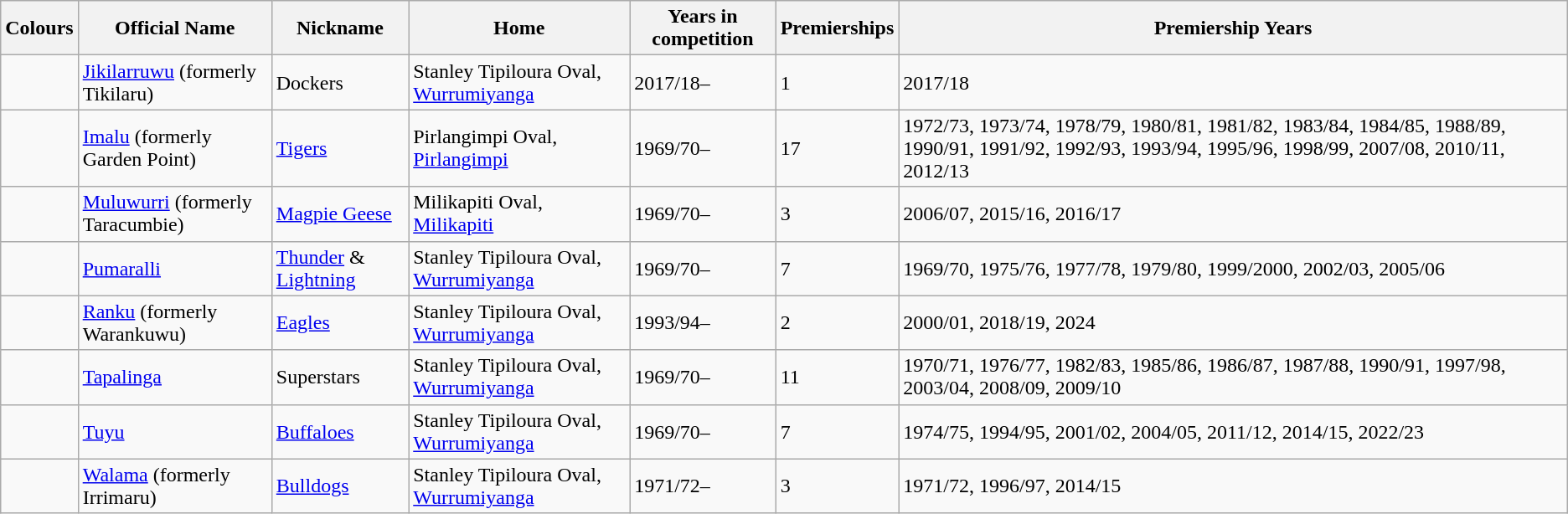<table class="wikitable">
<tr>
<th>Colours</th>
<th>Official Name</th>
<th>Nickname</th>
<th>Home</th>
<th>Years in competition</th>
<th>Premierships</th>
<th>Premiership Years</th>
</tr>
<tr>
<td></td>
<td><a href='#'>Jikilarruwu</a> (formerly Tikilaru)</td>
<td>Dockers</td>
<td>Stanley Tipiloura Oval, <a href='#'>Wurrumiyanga</a></td>
<td>2017/18–</td>
<td>1</td>
<td>2017/18</td>
</tr>
<tr>
<td></td>
<td><a href='#'>Imalu</a> (formerly Garden Point)</td>
<td><a href='#'>Tigers</a></td>
<td>Pirlangimpi Oval, <a href='#'>Pirlangimpi</a></td>
<td>1969/70–</td>
<td>17</td>
<td>1972/73, 1973/74, 1978/79, 1980/81, 1981/82, 1983/84, 1984/85, 1988/89, 1990/91, 1991/92, 1992/93, 1993/94, 1995/96, 1998/99, 2007/08, 2010/11, 2012/13</td>
</tr>
<tr>
<td></td>
<td><a href='#'>Muluwurri</a> (formerly Taracumbie)</td>
<td><a href='#'>Magpie Geese</a></td>
<td>Milikapiti Oval, <a href='#'>Milikapiti</a></td>
<td>1969/70–</td>
<td>3</td>
<td>2006/07, 2015/16, 2016/17</td>
</tr>
<tr>
<td></td>
<td><a href='#'>Pumaralli</a></td>
<td><a href='#'>Thunder</a> & <a href='#'>Lightning</a></td>
<td>Stanley Tipiloura Oval, <a href='#'>Wurrumiyanga</a></td>
<td>1969/70–</td>
<td>7</td>
<td>1969/70, 1975/76, 1977/78, 1979/80, 1999/2000, 2002/03, 2005/06</td>
</tr>
<tr>
<td></td>
<td><a href='#'>Ranku</a> (formerly Warankuwu)</td>
<td><a href='#'>Eagles</a></td>
<td>Stanley Tipiloura Oval, <a href='#'>Wurrumiyanga</a></td>
<td>1993/94–</td>
<td>2</td>
<td>2000/01, 2018/19, 2024</td>
</tr>
<tr>
<td></td>
<td><a href='#'>Tapalinga</a></td>
<td>Superstars</td>
<td>Stanley Tipiloura Oval, <a href='#'>Wurrumiyanga</a></td>
<td>1969/70–</td>
<td>11</td>
<td>1970/71, 1976/77, 1982/83, 1985/86, 1986/87, 1987/88, 1990/91, 1997/98, 2003/04, 2008/09, 2009/10</td>
</tr>
<tr>
<td></td>
<td><a href='#'>Tuyu</a></td>
<td><a href='#'>Buffaloes</a></td>
<td>Stanley Tipiloura Oval, <a href='#'>Wurrumiyanga</a></td>
<td>1969/70–</td>
<td>7</td>
<td>1974/75, 1994/95, 2001/02, 2004/05, 2011/12, 2014/15, 2022/23</td>
</tr>
<tr>
<td></td>
<td><a href='#'>Walama</a> (formerly Irrimaru)</td>
<td><a href='#'>Bulldogs</a></td>
<td>Stanley Tipiloura Oval, <a href='#'>Wurrumiyanga</a></td>
<td>1971/72–</td>
<td>3</td>
<td>1971/72, 1996/97, 2014/15</td>
</tr>
</table>
